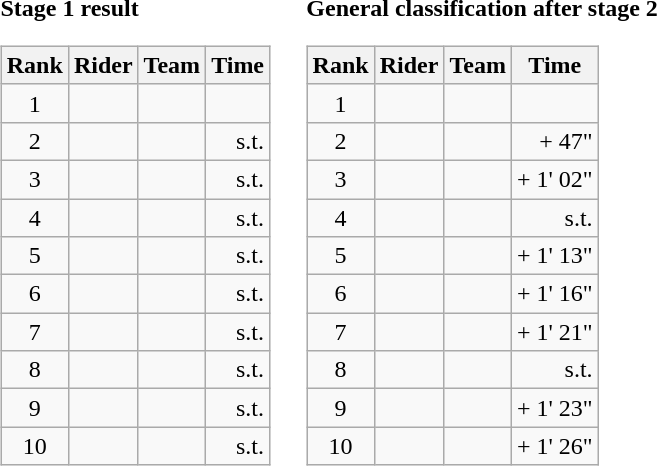<table>
<tr>
<td><strong>Stage 1 result</strong><br><table class="wikitable">
<tr>
<th scope="col">Rank</th>
<th scope="col">Rider</th>
<th scope="col">Team</th>
<th scope="col">Time</th>
</tr>
<tr>
<td style="text-align:center;">1</td>
<td></td>
<td></td>
<td style="text-align:right;"></td>
</tr>
<tr>
<td style="text-align:center;">2</td>
<td></td>
<td></td>
<td style="text-align:right;">s.t.</td>
</tr>
<tr>
<td style="text-align:center;">3</td>
<td> </td>
<td></td>
<td style="text-align:right;">s.t.</td>
</tr>
<tr>
<td style="text-align:center;">4</td>
<td></td>
<td></td>
<td style="text-align:right;">s.t.</td>
</tr>
<tr>
<td style="text-align:center;">5</td>
<td></td>
<td></td>
<td style="text-align:right;">s.t.</td>
</tr>
<tr>
<td style="text-align:center;">6</td>
<td></td>
<td></td>
<td style="text-align:right;">s.t.</td>
</tr>
<tr>
<td style="text-align:center;">7</td>
<td></td>
<td></td>
<td style="text-align:right;">s.t.</td>
</tr>
<tr>
<td style="text-align:center;">8</td>
<td></td>
<td></td>
<td style="text-align:right;">s.t.</td>
</tr>
<tr>
<td style="text-align:center;">9</td>
<td></td>
<td></td>
<td style="text-align:right;">s.t.</td>
</tr>
<tr>
<td style="text-align:center;">10</td>
<td></td>
<td></td>
<td style="text-align:right;">s.t.</td>
</tr>
</table>
</td>
<td></td>
<td><strong>General classification after stage 2</strong><br><table class="wikitable">
<tr>
<th scope="col">Rank</th>
<th scope="col">Rider</th>
<th scope="col">Team</th>
<th scope="col">Time</th>
</tr>
<tr>
<td style="text-align:center;">1</td>
<td> </td>
<td></td>
<td style="text-align:right;"></td>
</tr>
<tr>
<td style="text-align:center;">2</td>
<td></td>
<td></td>
<td style="text-align:right;">+ 47"</td>
</tr>
<tr>
<td style="text-align:center;">3</td>
<td></td>
<td></td>
<td style="text-align:right;">+ 1' 02"</td>
</tr>
<tr>
<td style="text-align:center;">4</td>
<td></td>
<td></td>
<td style="text-align:right;">s.t.</td>
</tr>
<tr>
<td style="text-align:center;">5</td>
<td></td>
<td></td>
<td style="text-align:right;">+ 1' 13"</td>
</tr>
<tr>
<td style="text-align:center;">6</td>
<td></td>
<td></td>
<td style="text-align:right;">+ 1' 16"</td>
</tr>
<tr>
<td style="text-align:center;">7</td>
<td></td>
<td></td>
<td style="text-align:right;">+ 1' 21"</td>
</tr>
<tr>
<td style="text-align:center;">8</td>
<td></td>
<td></td>
<td style="text-align:right;">s.t.</td>
</tr>
<tr>
<td style="text-align:center;">9</td>
<td></td>
<td></td>
<td style="text-align:right;">+ 1' 23"</td>
</tr>
<tr>
<td style="text-align:center;">10</td>
<td></td>
<td></td>
<td style="text-align:right;">+ 1' 26"</td>
</tr>
</table>
</td>
</tr>
</table>
